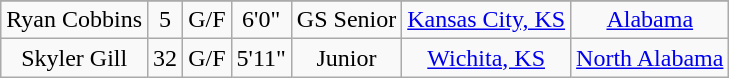<table class="wikitable sortable" style="text-align: center">
<tr align=center>
</tr>
<tr>
<td>Ryan Cobbins</td>
<td>5</td>
<td>G/F</td>
<td>6'0"</td>
<td>GS Senior</td>
<td><a href='#'>Kansas City, KS</a></td>
<td><a href='#'>Alabama</a></td>
</tr>
<tr>
<td>Skyler Gill</td>
<td>32</td>
<td>G/F</td>
<td>5'11"</td>
<td>Junior</td>
<td><a href='#'>Wichita, KS</a></td>
<td><a href='#'>North Alabama</a></td>
</tr>
</table>
